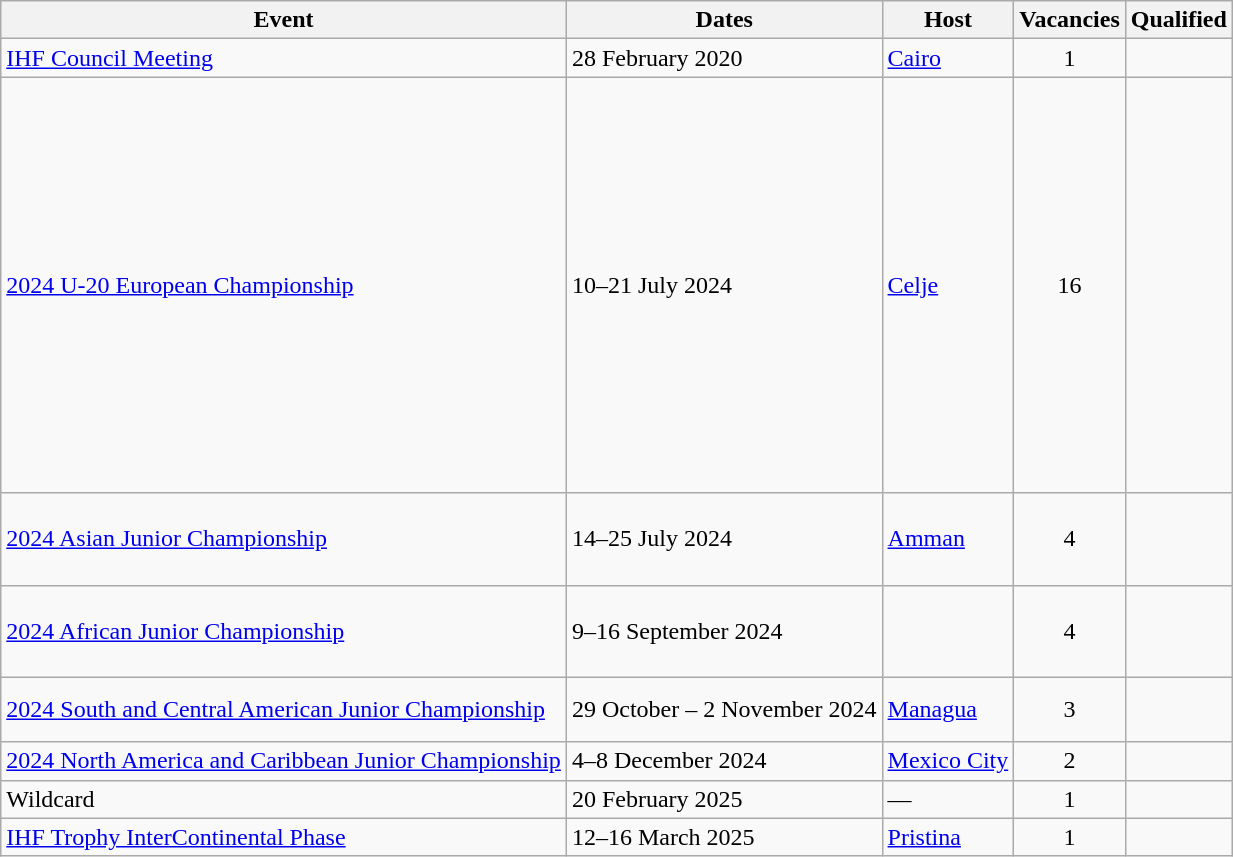<table class="wikitable">
<tr>
<th>Event</th>
<th>Dates</th>
<th>Host</th>
<th>Vacancies</th>
<th>Qualified</th>
</tr>
<tr>
<td><a href='#'>IHF Council Meeting</a></td>
<td>28 February 2020</td>
<td> <a href='#'>Cairo</a></td>
<td align=center>1</td>
<td></td>
</tr>
<tr>
<td><a href='#'>2024 U-20 European Championship</a></td>
<td>10–21 July 2024</td>
<td> <a href='#'>Celje</a></td>
<td align=center>16</td>
<td><br><br><br><br><br><br><br><br><br><br><br><br><br><br><br></td>
</tr>
<tr>
<td><a href='#'>2024 Asian Junior Championship</a></td>
<td>14–25 July 2024</td>
<td> <a href='#'>Amman</a></td>
<td align=center>4</td>
<td><br><br><br></td>
</tr>
<tr>
<td><a href='#'>2024 African Junior Championship</a></td>
<td>9–16 September 2024</td>
<td></td>
<td align=center>4</td>
<td><br><br><br></td>
</tr>
<tr>
<td><a href='#'>2024 South and Central American Junior Championship</a></td>
<td>29 October – 2 November 2024</td>
<td> <a href='#'>Managua</a></td>
<td align=center>3</td>
<td><br><br></td>
</tr>
<tr>
<td><a href='#'>2024 North America and Caribbean Junior Championship</a></td>
<td>4–8 December 2024</td>
<td> <a href='#'>Mexico City</a></td>
<td align=center>2</td>
<td><br></td>
</tr>
<tr>
<td>Wildcard</td>
<td>20 February 2025</td>
<td>—</td>
<td align=center>1</td>
<td></td>
</tr>
<tr>
<td><a href='#'>IHF Trophy InterContinental Phase</a></td>
<td>12–16 March 2025</td>
<td> <a href='#'>Pristina</a></td>
<td align=center>1</td>
<td></td>
</tr>
</table>
